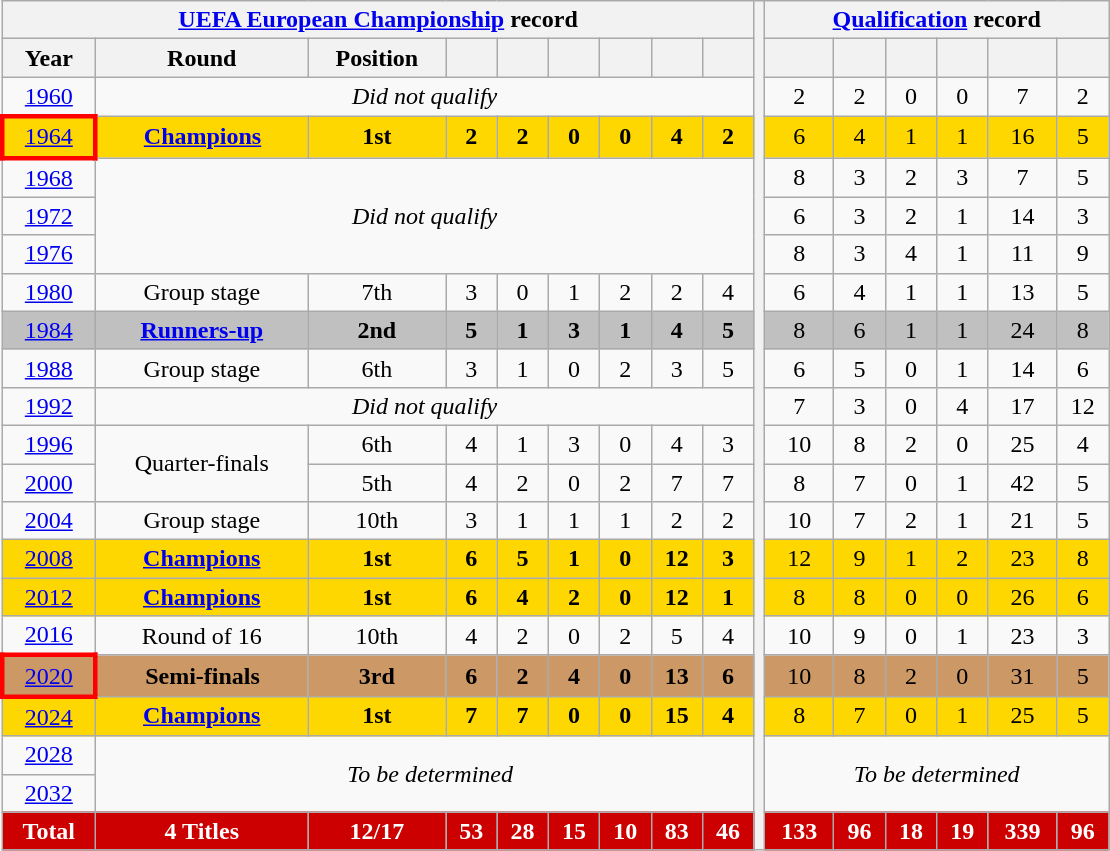<table class="wikitable" style="text-align:center">
<tr>
<th colspan=9><a href='#'>UEFA European Championship</a> record</th>
<th style="width:1%" rowspan=22></th>
<th colspan=6><a href='#'>Qualification</a> record</th>
</tr>
<tr>
<th>Year</th>
<th>Round</th>
<th>Position</th>
<th></th>
<th></th>
<th></th>
<th></th>
<th></th>
<th></th>
<th></th>
<th></th>
<th></th>
<th></th>
<th></th>
<th></th>
</tr>
<tr>
<td> <a href='#'>1960</a></td>
<td colspan=8><em>Did not qualify</em></td>
<td>2</td>
<td>2</td>
<td>0</td>
<td>0</td>
<td>7</td>
<td>2</td>
</tr>
<tr bgcolor=gold>
<td style="border:3px solid red"> <a href='#'>1964</a></td>
<td><strong><a href='#'>Champions</a></strong></td>
<td><strong>1st</strong></td>
<td><strong>2</strong></td>
<td><strong>2</strong></td>
<td><strong>0</strong></td>
<td><strong>0</strong></td>
<td><strong>4</strong></td>
<td><strong>2</strong></td>
<td>6</td>
<td>4</td>
<td>1</td>
<td>1</td>
<td>16</td>
<td>5</td>
</tr>
<tr>
<td> <a href='#'>1968</a></td>
<td rowspan=3 colspan=8><em>Did not qualify</em></td>
<td>8</td>
<td>3</td>
<td>2</td>
<td>3</td>
<td>7</td>
<td>5</td>
</tr>
<tr>
<td> <a href='#'>1972</a></td>
<td>6</td>
<td>3</td>
<td>2</td>
<td>1</td>
<td>14</td>
<td>3</td>
</tr>
<tr>
<td> <a href='#'>1976</a></td>
<td>8</td>
<td>3</td>
<td>4</td>
<td>1</td>
<td>11</td>
<td>9</td>
</tr>
<tr>
<td> <a href='#'>1980</a></td>
<td>Group stage</td>
<td>7th</td>
<td>3</td>
<td>0</td>
<td>1</td>
<td>2</td>
<td>2</td>
<td>4</td>
<td>6</td>
<td>4</td>
<td>1</td>
<td>1</td>
<td>13</td>
<td>5</td>
</tr>
<tr bgcolor=silver>
<td> <a href='#'>1984</a></td>
<td><strong><a href='#'>Runners-up</a></strong></td>
<td><strong>2nd</strong></td>
<td><strong>5</strong></td>
<td><strong>1</strong></td>
<td><strong>3</strong></td>
<td><strong>1</strong></td>
<td><strong>4</strong></td>
<td><strong>5</strong></td>
<td>8</td>
<td>6</td>
<td>1</td>
<td>1</td>
<td>24</td>
<td>8</td>
</tr>
<tr>
<td> <a href='#'>1988</a></td>
<td>Group stage</td>
<td>6th</td>
<td>3</td>
<td>1</td>
<td>0</td>
<td>2</td>
<td>3</td>
<td>5</td>
<td>6</td>
<td>5</td>
<td>0</td>
<td>1</td>
<td>14</td>
<td>6</td>
</tr>
<tr>
<td> <a href='#'>1992</a></td>
<td colspan=8><em>Did not qualify</em></td>
<td>7</td>
<td>3</td>
<td>0</td>
<td>4</td>
<td>17</td>
<td>12</td>
</tr>
<tr>
<td> <a href='#'>1996</a></td>
<td rowspan=2>Quarter-finals</td>
<td>6th</td>
<td>4</td>
<td>1</td>
<td>3</td>
<td>0</td>
<td>4</td>
<td>3</td>
<td>10</td>
<td>8</td>
<td>2</td>
<td>0</td>
<td>25</td>
<td>4</td>
</tr>
<tr>
<td> <a href='#'>2000</a></td>
<td>5th</td>
<td>4</td>
<td>2</td>
<td>0</td>
<td>2</td>
<td>7</td>
<td>7</td>
<td>8</td>
<td>7</td>
<td>0</td>
<td>1</td>
<td>42</td>
<td>5</td>
</tr>
<tr>
<td> <a href='#'>2004</a></td>
<td>Group stage</td>
<td>10th</td>
<td>3</td>
<td>1</td>
<td>1</td>
<td>1</td>
<td>2</td>
<td>2</td>
<td>10</td>
<td>7</td>
<td>2</td>
<td>1</td>
<td>21</td>
<td>5</td>
</tr>
<tr bgcolor=gold>
<td>  <a href='#'>2008</a></td>
<td><strong><a href='#'>Champions</a></strong></td>
<td><strong>1st</strong></td>
<td><strong>6</strong></td>
<td><strong>5</strong></td>
<td><strong>1</strong></td>
<td><strong>0</strong></td>
<td><strong>12</strong></td>
<td><strong>3</strong></td>
<td>12</td>
<td>9</td>
<td>1</td>
<td>2</td>
<td>23</td>
<td>8</td>
</tr>
<tr bgcolor=gold>
<td>  <a href='#'>2012</a></td>
<td><strong><a href='#'>Champions</a></strong></td>
<td><strong>1st</strong></td>
<td><strong>6</strong></td>
<td><strong>4</strong></td>
<td><strong>2</strong></td>
<td><strong>0</strong></td>
<td><strong>12</strong></td>
<td><strong>1</strong></td>
<td>8</td>
<td>8</td>
<td>0</td>
<td>0</td>
<td>26</td>
<td>6</td>
</tr>
<tr>
<td> <a href='#'>2016</a></td>
<td>Round of 16</td>
<td>10th</td>
<td>4</td>
<td>2</td>
<td>0</td>
<td>2</td>
<td>5</td>
<td>4</td>
<td>10</td>
<td>9</td>
<td>0</td>
<td>1</td>
<td>23</td>
<td>3</td>
</tr>
<tr bgcolor=#cc9966>
<td style="border:3px solid red"> <a href='#'>2020</a></td>
<td><strong>Semi-finals</strong></td>
<td><strong>3rd</strong></td>
<td><strong>6</strong></td>
<td><strong>2</strong></td>
<td><strong>4</strong></td>
<td><strong>0</strong></td>
<td><strong>13</strong></td>
<td><strong>6</strong></td>
<td>10</td>
<td>8</td>
<td>2</td>
<td>0</td>
<td>31</td>
<td>5</td>
</tr>
<tr bgcolor=gold>
<td> <a href='#'>2024</a></td>
<td><strong><a href='#'>Champions</a></strong></td>
<td><strong>1st</strong></td>
<td><strong>7</strong></td>
<td><strong>7</strong></td>
<td><strong>0</strong></td>
<td><strong>0</strong></td>
<td><strong>15</strong></td>
<td><strong>4</strong></td>
<td>8</td>
<td>7</td>
<td>0</td>
<td>1</td>
<td>25</td>
<td>5</td>
</tr>
<tr>
<td>     <a href='#'>2028</a></td>
<td colspan=9 rowspan=2><em>To be determined</em></td>
<td colspan=9 rowspan=2><em>To be determined</em></td>
</tr>
<tr>
<td>  <a href='#'>2032</a></td>
</tr>
<tr style="color:white">
<th style="background:#c00">Total</th>
<th style="background:#c00">4 Titles</th>
<th style="background:#c00">12/17</th>
<th style="background:#c00">53</th>
<th style="background:#c00">28</th>
<th style="background:#c00">15</th>
<th style="background:#c00">10</th>
<th style="background:#c00">83</th>
<th style="background:#c00">46</th>
<th style="background:#c00">133</th>
<th style="background:#c00">96</th>
<th style="background:#c00">18</th>
<th style="background:#c00">19</th>
<th style="background:#c00">339</th>
<th style="background:#c00">96</th>
</tr>
</table>
